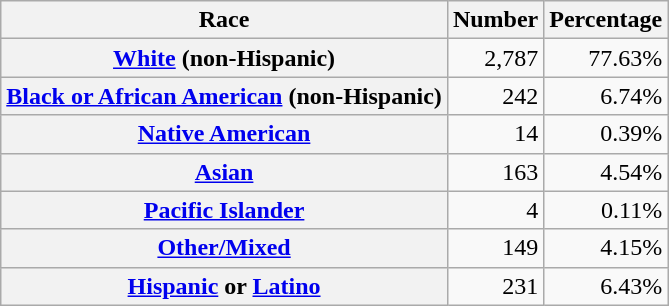<table class="wikitable" style="text-align:right">
<tr>
<th scope="col">Race</th>
<th scope="col">Number</th>
<th scope="col">Percentage</th>
</tr>
<tr>
<th scope="row"><a href='#'>White</a> (non-Hispanic)</th>
<td>2,787</td>
<td>77.63%</td>
</tr>
<tr>
<th scope="row"><a href='#'>Black or African American</a> (non-Hispanic)</th>
<td>242</td>
<td>6.74%</td>
</tr>
<tr>
<th scope="row"><a href='#'>Native American</a></th>
<td>14</td>
<td>0.39%</td>
</tr>
<tr>
<th scope="row"><a href='#'>Asian</a></th>
<td>163</td>
<td>4.54%</td>
</tr>
<tr>
<th scope="row"><a href='#'>Pacific Islander</a></th>
<td>4</td>
<td>0.11%</td>
</tr>
<tr>
<th scope="row"><a href='#'>Other/Mixed</a></th>
<td>149</td>
<td>4.15%</td>
</tr>
<tr>
<th scope="row"><a href='#'>Hispanic</a> or <a href='#'>Latino</a></th>
<td>231</td>
<td>6.43%</td>
</tr>
</table>
